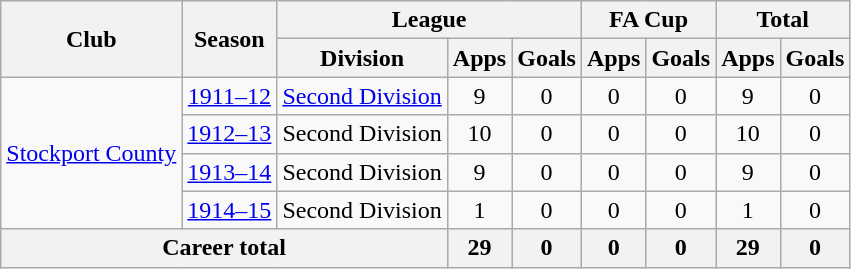<table class="wikitable" style="text-align: center;">
<tr>
<th rowspan="2">Club</th>
<th rowspan="2">Season</th>
<th colspan="3">League</th>
<th colspan="2">FA Cup</th>
<th colspan="2">Total</th>
</tr>
<tr>
<th>Division</th>
<th>Apps</th>
<th>Goals</th>
<th>Apps</th>
<th>Goals</th>
<th>Apps</th>
<th>Goals</th>
</tr>
<tr>
<td rowspan="4"><a href='#'>Stockport County</a></td>
<td><a href='#'>1911–12</a></td>
<td><a href='#'>Second Division</a></td>
<td>9</td>
<td>0</td>
<td>0</td>
<td>0</td>
<td>9</td>
<td>0</td>
</tr>
<tr>
<td><a href='#'>1912–13</a></td>
<td>Second Division</td>
<td>10</td>
<td>0</td>
<td>0</td>
<td>0</td>
<td>10</td>
<td>0</td>
</tr>
<tr>
<td><a href='#'>1913–14</a></td>
<td>Second Division</td>
<td>9</td>
<td>0</td>
<td>0</td>
<td>0</td>
<td>9</td>
<td>0</td>
</tr>
<tr>
<td><a href='#'>1914–15</a></td>
<td>Second Division</td>
<td>1</td>
<td>0</td>
<td>0</td>
<td>0</td>
<td>1</td>
<td>0</td>
</tr>
<tr>
<th colspan="3">Career total</th>
<th>29</th>
<th>0</th>
<th>0</th>
<th>0</th>
<th>29</th>
<th>0</th>
</tr>
</table>
